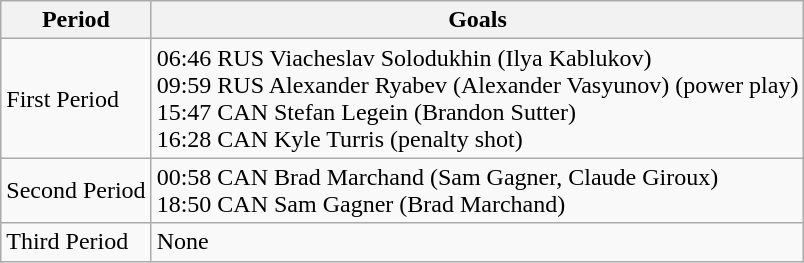<table class="wikitable">
<tr>
<th>Period</th>
<th>Goals</th>
</tr>
<tr>
<td>First Period</td>
<td>06:46 RUS Viacheslav Solodukhin (Ilya Kablukov)<br>09:59 RUS Alexander Ryabev (Alexander Vasyunov) (power play)<br>15:47 CAN Stefan Legein (Brandon Sutter)<br>16:28 CAN Kyle Turris (penalty shot)</td>
</tr>
<tr>
<td>Second Period</td>
<td>00:58 CAN Brad Marchand (Sam Gagner, Claude Giroux)<br>18:50 CAN Sam Gagner (Brad Marchand)</td>
</tr>
<tr>
<td>Third Period</td>
<td>None</td>
</tr>
</table>
